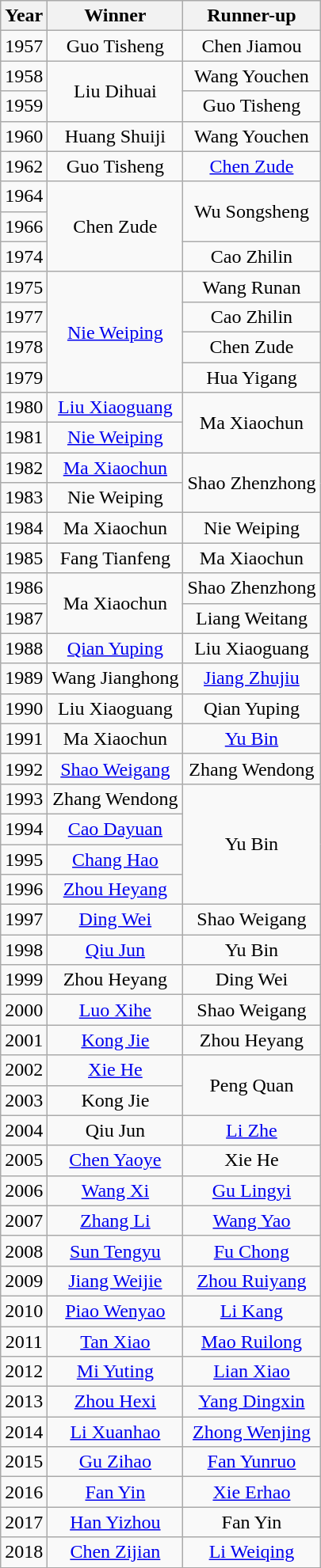<table class="wikitable" style="text-align: center;">
<tr>
<th>Year</th>
<th>Winner</th>
<th>Runner-up</th>
</tr>
<tr>
<td>1957</td>
<td>Guo Tisheng</td>
<td>Chen Jiamou</td>
</tr>
<tr>
<td>1958</td>
<td rowspan="2">Liu Dihuai</td>
<td>Wang Youchen</td>
</tr>
<tr>
<td>1959</td>
<td>Guo Tisheng</td>
</tr>
<tr>
<td>1960</td>
<td>Huang Shuiji</td>
<td>Wang Youchen</td>
</tr>
<tr>
<td>1962</td>
<td>Guo Tisheng</td>
<td><a href='#'>Chen Zude</a></td>
</tr>
<tr>
<td>1964</td>
<td rowspan="3">Chen Zude</td>
<td rowspan="2">Wu Songsheng</td>
</tr>
<tr>
<td>1966</td>
</tr>
<tr>
<td>1974</td>
<td>Cao Zhilin</td>
</tr>
<tr>
<td>1975</td>
<td rowspan="4"><a href='#'>Nie Weiping</a></td>
<td>Wang Runan</td>
</tr>
<tr>
<td>1977</td>
<td>Cao Zhilin</td>
</tr>
<tr>
<td>1978</td>
<td>Chen Zude</td>
</tr>
<tr>
<td>1979</td>
<td>Hua Yigang</td>
</tr>
<tr>
<td>1980</td>
<td><a href='#'>Liu Xiaoguang</a></td>
<td rowspan="2">Ma Xiaochun</td>
</tr>
<tr>
<td>1981</td>
<td><a href='#'>Nie Weiping</a></td>
</tr>
<tr>
<td>1982</td>
<td><a href='#'>Ma Xiaochun</a></td>
<td rowspan="2">Shao Zhenzhong</td>
</tr>
<tr>
<td>1983</td>
<td>Nie Weiping</td>
</tr>
<tr>
<td>1984</td>
<td>Ma Xiaochun</td>
<td>Nie Weiping</td>
</tr>
<tr>
<td>1985</td>
<td>Fang Tianfeng</td>
<td>Ma Xiaochun</td>
</tr>
<tr>
<td>1986</td>
<td rowspan="2">Ma Xiaochun</td>
<td>Shao Zhenzhong</td>
</tr>
<tr>
<td>1987</td>
<td>Liang Weitang</td>
</tr>
<tr>
<td>1988</td>
<td><a href='#'>Qian Yuping</a></td>
<td>Liu Xiaoguang</td>
</tr>
<tr>
<td>1989</td>
<td>Wang Jianghong</td>
<td><a href='#'>Jiang Zhujiu</a></td>
</tr>
<tr>
<td>1990</td>
<td>Liu Xiaoguang</td>
<td>Qian Yuping</td>
</tr>
<tr>
<td>1991</td>
<td>Ma Xiaochun</td>
<td><a href='#'>Yu Bin</a></td>
</tr>
<tr>
<td>1992</td>
<td><a href='#'>Shao Weigang</a></td>
<td>Zhang Wendong</td>
</tr>
<tr>
<td>1993</td>
<td>Zhang Wendong</td>
<td rowspan="4">Yu Bin</td>
</tr>
<tr>
<td>1994</td>
<td><a href='#'>Cao Dayuan</a></td>
</tr>
<tr>
<td>1995</td>
<td><a href='#'>Chang Hao</a></td>
</tr>
<tr>
<td>1996</td>
<td><a href='#'>Zhou Heyang</a></td>
</tr>
<tr>
<td>1997</td>
<td><a href='#'>Ding Wei</a></td>
<td>Shao Weigang</td>
</tr>
<tr>
<td>1998</td>
<td><a href='#'>Qiu Jun</a></td>
<td>Yu Bin</td>
</tr>
<tr>
<td>1999</td>
<td>Zhou Heyang</td>
<td>Ding Wei</td>
</tr>
<tr>
<td>2000</td>
<td><a href='#'>Luo Xihe</a></td>
<td>Shao Weigang</td>
</tr>
<tr>
<td>2001</td>
<td><a href='#'>Kong Jie</a></td>
<td>Zhou Heyang</td>
</tr>
<tr>
<td>2002</td>
<td><a href='#'>Xie He</a></td>
<td rowspan="2">Peng Quan</td>
</tr>
<tr>
<td>2003</td>
<td>Kong Jie</td>
</tr>
<tr>
<td>2004</td>
<td>Qiu Jun</td>
<td><a href='#'>Li Zhe</a></td>
</tr>
<tr>
<td>2005</td>
<td><a href='#'>Chen Yaoye</a></td>
<td>Xie He</td>
</tr>
<tr>
<td>2006</td>
<td><a href='#'>Wang Xi</a></td>
<td><a href='#'>Gu Lingyi</a></td>
</tr>
<tr>
<td>2007</td>
<td><a href='#'>Zhang Li</a></td>
<td><a href='#'>Wang Yao</a></td>
</tr>
<tr>
<td>2008</td>
<td><a href='#'>Sun Tengyu</a></td>
<td><a href='#'>Fu Chong</a></td>
</tr>
<tr>
<td>2009</td>
<td><a href='#'>Jiang Weijie</a></td>
<td><a href='#'>Zhou Ruiyang</a></td>
</tr>
<tr>
<td>2010</td>
<td><a href='#'>Piao Wenyao</a></td>
<td><a href='#'>Li Kang</a></td>
</tr>
<tr>
<td>2011</td>
<td><a href='#'>Tan Xiao</a></td>
<td><a href='#'>Mao Ruilong</a></td>
</tr>
<tr>
<td>2012</td>
<td><a href='#'>Mi Yuting</a></td>
<td><a href='#'>Lian Xiao</a></td>
</tr>
<tr>
<td>2013</td>
<td><a href='#'>Zhou Hexi</a></td>
<td><a href='#'>Yang Dingxin</a></td>
</tr>
<tr>
<td>2014</td>
<td><a href='#'>Li Xuanhao</a></td>
<td><a href='#'>Zhong Wenjing</a></td>
</tr>
<tr>
<td>2015</td>
<td><a href='#'>Gu Zihao</a></td>
<td><a href='#'>Fan Yunruo</a></td>
</tr>
<tr>
<td>2016</td>
<td><a href='#'>Fan Yin</a></td>
<td><a href='#'>Xie Erhao</a></td>
</tr>
<tr>
<td>2017</td>
<td><a href='#'>Han Yizhou</a></td>
<td>Fan Yin</td>
</tr>
<tr>
<td>2018</td>
<td><a href='#'>Chen Zijian</a></td>
<td><a href='#'>Li Weiqing</a></td>
</tr>
</table>
